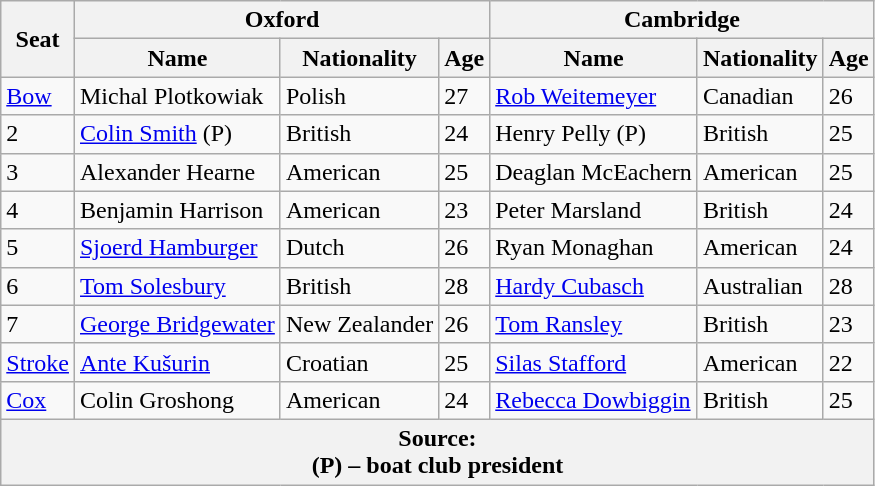<table class=wikitable>
<tr>
<th rowspan="2">Seat</th>
<th colspan="3">Oxford <br> </th>
<th colspan="3">Cambridge <br> </th>
</tr>
<tr>
<th>Name</th>
<th>Nationality</th>
<th>Age</th>
<th>Name</th>
<th>Nationality</th>
<th>Age</th>
</tr>
<tr>
<td><a href='#'>Bow</a></td>
<td>Michal Plotkowiak</td>
<td>Polish</td>
<td>27</td>
<td><a href='#'>Rob Weitemeyer</a></td>
<td>Canadian</td>
<td>26</td>
</tr>
<tr>
<td>2</td>
<td><a href='#'>Colin Smith</a> (P)</td>
<td>British</td>
<td>24</td>
<td>Henry Pelly (P)</td>
<td>British</td>
<td>25</td>
</tr>
<tr>
<td>3</td>
<td>Alexander Hearne</td>
<td>American</td>
<td>25</td>
<td>Deaglan McEachern</td>
<td>American</td>
<td>25</td>
</tr>
<tr>
<td>4</td>
<td>Benjamin Harrison</td>
<td>American</td>
<td>23</td>
<td>Peter Marsland</td>
<td>British</td>
<td>24</td>
</tr>
<tr>
<td>5</td>
<td><a href='#'>Sjoerd Hamburger</a></td>
<td>Dutch</td>
<td>26</td>
<td>Ryan Monaghan</td>
<td>American</td>
<td>24</td>
</tr>
<tr>
<td>6</td>
<td><a href='#'>Tom Solesbury</a></td>
<td>British</td>
<td>28</td>
<td><a href='#'>Hardy Cubasch</a></td>
<td>Australian</td>
<td>28</td>
</tr>
<tr>
<td>7</td>
<td><a href='#'>George Bridgewater</a></td>
<td>New Zealander</td>
<td>26</td>
<td><a href='#'>Tom Ransley</a></td>
<td>British</td>
<td>23</td>
</tr>
<tr>
<td><a href='#'>Stroke</a></td>
<td><a href='#'>Ante Kušurin</a></td>
<td>Croatian</td>
<td>25</td>
<td><a href='#'>Silas Stafford</a></td>
<td>American</td>
<td>22</td>
</tr>
<tr>
<td><a href='#'>Cox</a></td>
<td>Colin Groshong</td>
<td>American</td>
<td>24</td>
<td><a href='#'>Rebecca Dowbiggin</a></td>
<td>British</td>
<td>25</td>
</tr>
<tr>
<th colspan="7">Source:<br>(P) – boat club president</th>
</tr>
</table>
